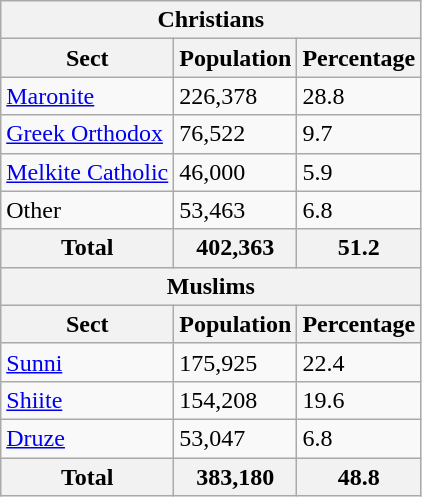<table class="wikitable">
<tr>
<th colspan="3">Christians</th>
</tr>
<tr>
<th>Sect</th>
<th>Population</th>
<th>Percentage</th>
</tr>
<tr>
<td><a href='#'>Maronite</a></td>
<td>226,378</td>
<td>28.8</td>
</tr>
<tr>
<td><a href='#'>Greek Orthodox</a></td>
<td>76,522</td>
<td>9.7</td>
</tr>
<tr>
<td><a href='#'>Melkite Catholic</a></td>
<td>46,000</td>
<td>5.9</td>
</tr>
<tr>
<td>Other</td>
<td>53,463</td>
<td>6.8</td>
</tr>
<tr>
<th>Total</th>
<th><strong>402,363</strong></th>
<th>51.2</th>
</tr>
<tr>
<th colspan="3">Muslims</th>
</tr>
<tr>
<th>Sect</th>
<th>Population</th>
<th>Percentage</th>
</tr>
<tr>
<td><a href='#'>Sunni</a></td>
<td>175,925</td>
<td>22.4</td>
</tr>
<tr>
<td><a href='#'>Shiite</a></td>
<td>154,208</td>
<td>19.6</td>
</tr>
<tr>
<td><a href='#'>Druze</a></td>
<td>53,047</td>
<td>6.8</td>
</tr>
<tr>
<th>Total</th>
<th><strong>383,180</strong></th>
<th>48.8</th>
</tr>
</table>
